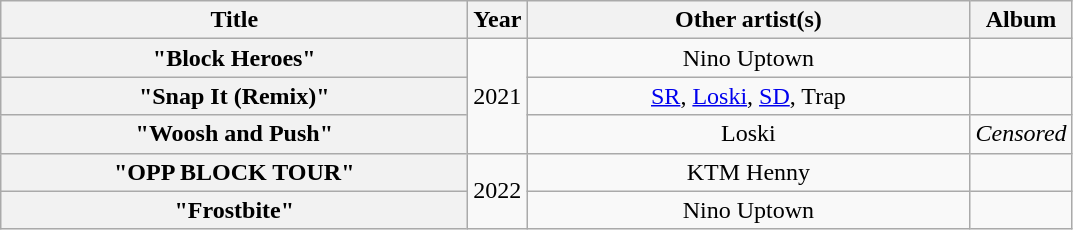<table class="wikitable plainrowheaders" style="text-align:center;">
<tr>
<th scope="col" style="width:19em;">Title</th>
<th scope="col" style="width:1em;">Year</th>
<th scope="col" style="width:18em;">Other artist(s)</th>
<th scope="col">Album</th>
</tr>
<tr>
<th scope="row">"Block Heroes"</th>
<td rowspan="3">2021</td>
<td>Nino Uptown</td>
<td></td>
</tr>
<tr>
<th scope="row">"Snap It (Remix)"</th>
<td><a href='#'>SR</a>, <a href='#'>Loski</a>, <a href='#'>SD</a>, Trap</td>
<td></td>
</tr>
<tr>
<th scope="row">"Woosh and Push"</th>
<td>Loski</td>
<td><em>Censored</em></td>
</tr>
<tr>
<th scope="row">"OPP BLOCK TOUR"</th>
<td rowspan="2">2022</td>
<td>KTM Henny</td>
<td></td>
</tr>
<tr>
<th scope="row">"Frostbite"</th>
<td>Nino Uptown</td>
<td></td>
</tr>
</table>
